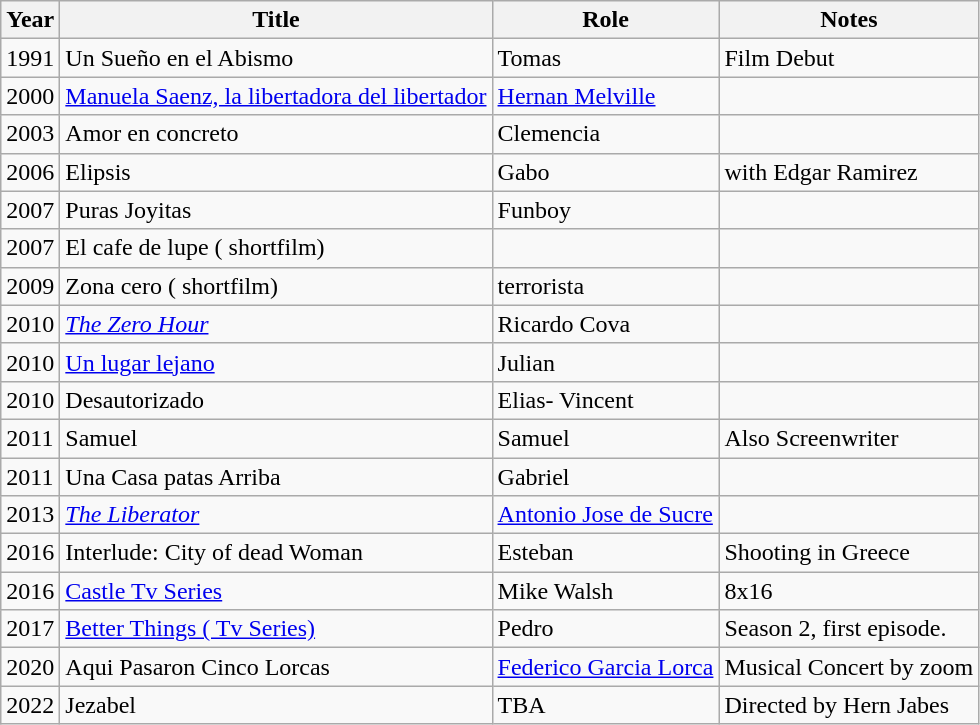<table class="wikitable sortable">
<tr>
<th>Year</th>
<th>Title</th>
<th>Role</th>
<th class="unsortable">Notes</th>
</tr>
<tr>
<td>1991</td>
<td>Un Sueño en el Abismo</td>
<td>Tomas</td>
<td>Film Debut</td>
</tr>
<tr>
<td>2000</td>
<td><a href='#'>Manuela Saenz, la libertadora del libertador</a></td>
<td><a href='#'>Hernan Melville</a></td>
<td></td>
</tr>
<tr>
<td>2003</td>
<td>Amor en concreto</td>
<td>Clemencia</td>
<td></td>
</tr>
<tr>
<td>2006</td>
<td>Elipsis</td>
<td>Gabo</td>
<td>with Edgar Ramirez</td>
</tr>
<tr>
<td>2007</td>
<td>Puras Joyitas</td>
<td>Funboy</td>
<td></td>
</tr>
<tr>
<td>2007</td>
<td>El cafe de lupe ( shortfilm)</td>
<td></td>
<td></td>
</tr>
<tr>
<td>2009</td>
<td>Zona cero ( shortfilm)</td>
<td>terrorista</td>
<td></td>
</tr>
<tr>
<td>2010</td>
<td><em><a href='#'>The Zero Hour</a></em></td>
<td>Ricardo Cova</td>
<td></td>
</tr>
<tr>
<td>2010</td>
<td><a href='#'>Un  lugar lejano</a></td>
<td>Julian</td>
<td></td>
</tr>
<tr>
<td>2010</td>
<td>Desautorizado</td>
<td>Elias- Vincent</td>
<td></td>
</tr>
<tr>
<td>2011</td>
<td>Samuel</td>
<td>Samuel</td>
<td>Also Screenwriter</td>
</tr>
<tr>
<td>2011</td>
<td>Una Casa patas Arriba</td>
<td>Gabriel</td>
<td></td>
</tr>
<tr>
<td>2013</td>
<td><em><a href='#'>The Liberator</a></em></td>
<td><a href='#'>Antonio Jose de Sucre</a></td>
<td></td>
</tr>
<tr>
<td>2016</td>
<td>Interlude: City of dead Woman</td>
<td>Esteban</td>
<td>Shooting in Greece</td>
</tr>
<tr>
<td>2016</td>
<td><a href='#'>Castle Tv Series</a></td>
<td>Mike Walsh</td>
<td>8x16</td>
</tr>
<tr>
<td>2017</td>
<td><a href='#'>Better Things ( Tv Series)</a></td>
<td>Pedro</td>
<td>Season 2, first episode.</td>
</tr>
<tr>
<td>2020</td>
<td>Aqui Pasaron Cinco Lorcas</td>
<td><a href='#'>Federico Garcia Lorca</a></td>
<td>Musical Concert by zoom</td>
</tr>
<tr>
<td>2022</td>
<td>Jezabel</td>
<td>TBA</td>
<td>Directed by Hern Jabes</td>
</tr>
</table>
